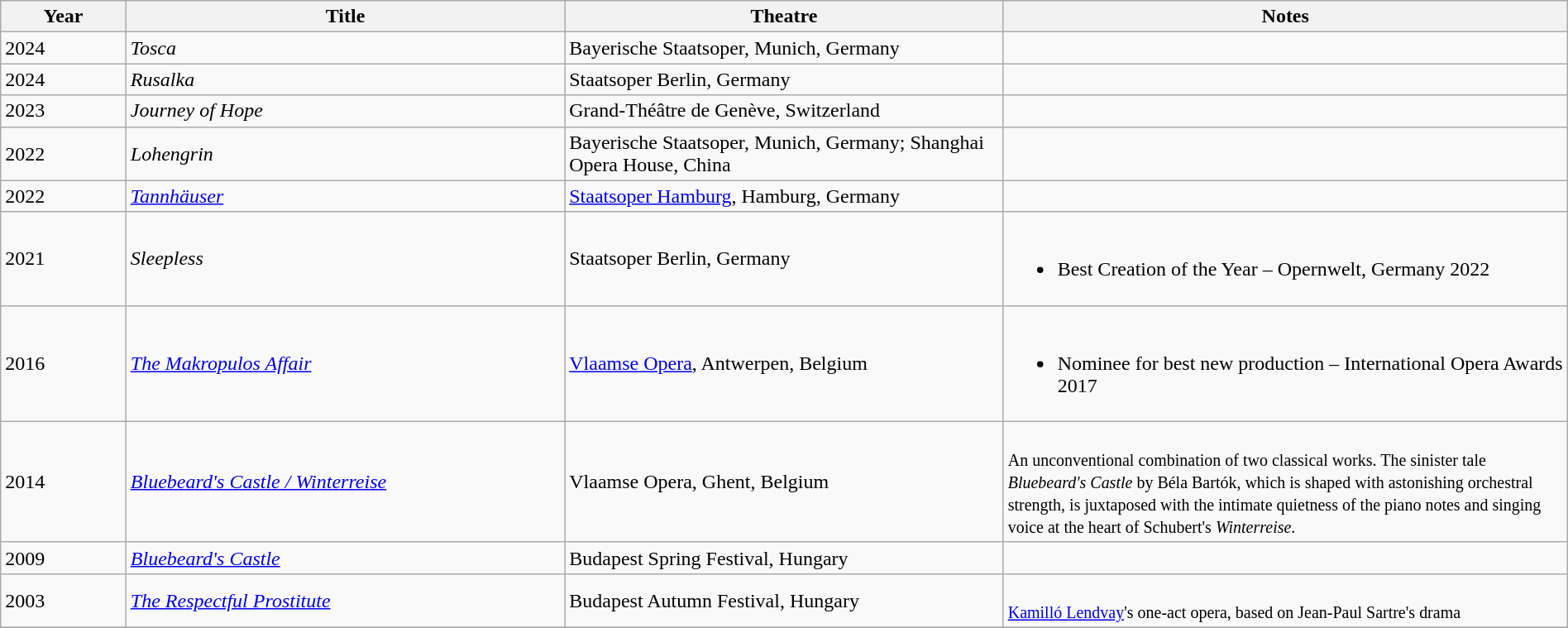<table class="wikitable sortable" width=100%>
<tr>
<th width=8%>Year</th>
<th width=28%>Title</th>
<th width=28%>Theatre</th>
<th width=37%>Notes</th>
</tr>
<tr>
<td>2024</td>
<td><em>Tosca</em></td>
<td>Bayerische Staatsoper, Munich, Germany</td>
<td></td>
</tr>
<tr>
<td>2024</td>
<td><em>Rusalka</em></td>
<td>Staatsoper Berlin, Germany</td>
<td></td>
</tr>
<tr>
<td>2023</td>
<td><em>Journey of Hope</em></td>
<td>Grand-Théâtre de Genève, Switzerland</td>
<td></td>
</tr>
<tr>
<td>2022</td>
<td><em>Lohengrin</em></td>
<td>Bayerische Staatsoper, Munich, Germany; Shanghai Opera House, China</td>
<td></td>
</tr>
<tr>
<td>2022</td>
<td><em><a href='#'>Tannhäuser</a></em></td>
<td><a href='#'>Staatsoper Hamburg</a>, Hamburg, Germany</td>
<td></td>
</tr>
<tr>
<td>2021</td>
<td><em>Sleepless</em></td>
<td>Staatsoper Berlin, Germany</td>
<td><br><ul><li>Best Creation of the Year – Opernwelt, Germany 2022</li></ul></td>
</tr>
<tr>
<td>2016</td>
<td><em><a href='#'>The Makropulos Affair</a></em></td>
<td><a href='#'>Vlaamse Opera</a>, Antwerpen, Belgium</td>
<td><br><ul><li>Nominee for best new production – International Opera Awards 2017</li></ul></td>
</tr>
<tr>
<td>2014</td>
<td><em><a href='#'>Bluebeard's Castle / Winterreise</a></em></td>
<td>Vlaamse Opera, Ghent, Belgium</td>
<td><br><small>An unconventional combination of two classical works. The sinister tale <em>Bluebeard's Castle</em> by Béla Bartók, which is shaped with astonishing orchestral strength, is juxtaposed with the intimate quietness of the piano notes and singing voice at the heart of Schubert's <em>Winterreise</em>.</small></td>
</tr>
<tr>
<td>2009</td>
<td><em><a href='#'>Bluebeard's Castle</a></em></td>
<td>Budapest Spring Festival, Hungary</td>
<td></td>
</tr>
<tr>
<td>2003</td>
<td><em><a href='#'>The Respectful Prostitute</a></em></td>
<td>Budapest Autumn Festival, Hungary</td>
<td><br><small><a href='#'>Kamilló Lendvay</a>'s one-act opera, based on Jean-Paul Sartre's drama</small></td>
</tr>
<tr>
</tr>
</table>
